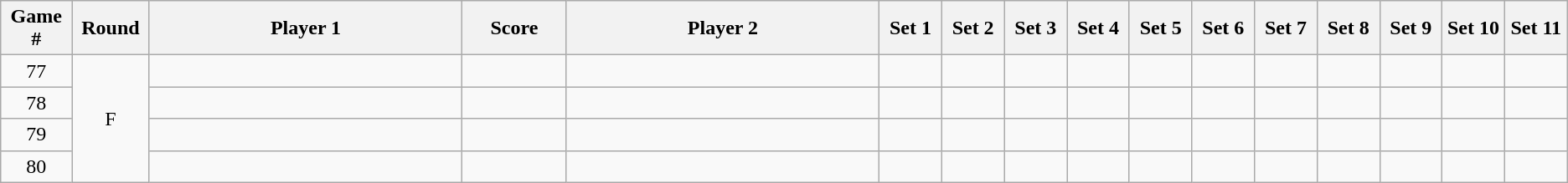<table class="wikitable">
<tr>
<th width="2%">Game #</th>
<th width="2%">Round</th>
<th width="15%">Player 1</th>
<th width="5%">Score</th>
<th width="15%">Player 2</th>
<th width="3%">Set 1</th>
<th width="3%">Set 2</th>
<th width="3%">Set 3</th>
<th width="3%">Set 4</th>
<th width="3%">Set 5</th>
<th width="3%">Set 6</th>
<th width="3%">Set 7</th>
<th width="3%">Set 8</th>
<th width="3%">Set 9</th>
<th width="3%">Set 10</th>
<th width="3%">Set 11</th>
</tr>
<tr style=text-align:center;>
<td>77</td>
<td rowspan=4>F</td>
<td></td>
<td></td>
<td></td>
<td></td>
<td></td>
<td></td>
<td></td>
<td></td>
<td></td>
<td></td>
<td></td>
<td></td>
<td></td>
<td></td>
</tr>
<tr style=text-align:center;>
<td>78</td>
<td></td>
<td></td>
<td></td>
<td></td>
<td></td>
<td></td>
<td></td>
<td></td>
<td></td>
<td></td>
<td></td>
<td></td>
<td></td>
<td></td>
</tr>
<tr style=text-align:center;>
<td>79</td>
<td></td>
<td></td>
<td></td>
<td></td>
<td></td>
<td></td>
<td></td>
<td></td>
<td></td>
<td></td>
<td></td>
<td></td>
<td></td>
<td></td>
</tr>
<tr style=text-align:center;>
<td>80</td>
<td></td>
<td></td>
<td></td>
<td></td>
<td></td>
<td></td>
<td></td>
<td></td>
<td></td>
<td></td>
<td></td>
<td></td>
<td></td>
<td></td>
</tr>
</table>
